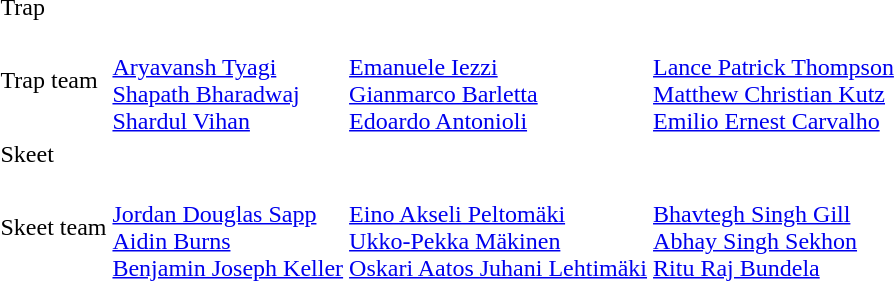<table>
<tr>
<td>Trap<br></td>
<td colspan=2></td>
<td colspan=2></td>
<td colspan=2></td>
</tr>
<tr>
<td>Trap team<br></td>
<td colspan=2><br><a href='#'>Aryavansh Tyagi</a><br><a href='#'>Shapath Bharadwaj</a><br><a href='#'>Shardul Vihan</a></td>
<td colspan=2><br><a href='#'>Emanuele Iezzi</a><br><a href='#'>Gianmarco Barletta</a><br><a href='#'>Edoardo Antonioli</a></td>
<td colspan=2><br><a href='#'>Lance Patrick Thompson</a><br><a href='#'>Matthew Christian Kutz</a><br><a href='#'>Emilio Ernest Carvalho</a></td>
</tr>
<tr>
<td>Skeet<br></td>
<td colspan=2></td>
<td colspan=2></td>
<td colspan=2></td>
</tr>
<tr>
<td>Skeet team<br></td>
<td colspan=2><br><a href='#'>Jordan Douglas Sapp</a><br><a href='#'>Aidin Burns</a><br><a href='#'>Benjamin Joseph Keller</a></td>
<td colspan=2><br><a href='#'>Eino Akseli Peltomäki</a><br><a href='#'>Ukko-Pekka Mäkinen</a><br><a href='#'>Oskari Aatos Juhani Lehtimäki</a></td>
<td colspan=2><br><a href='#'>Bhavtegh Singh Gill</a><br><a href='#'>Abhay Singh Sekhon</a><br><a href='#'>Ritu Raj Bundela</a></td>
</tr>
</table>
